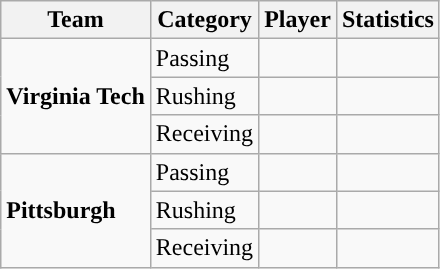<table class="wikitable" style="float: left;">
<tr>
<th>Team</th>
<th>Category</th>
<th>Player</th>
<th>Statistics</th>
</tr>
<tr>
<td rowspan=3><strong>Virginia Tech</strong></td>
<td>Passing</td>
<td> </td>
<td> </td>
</tr>
<tr>
<td>Rushing</td>
<td> </td>
<td> </td>
</tr>
<tr>
<td>Receiving</td>
<td> </td>
<td> </td>
</tr>
<tr>
<td rowspan=3><strong>Pittsburgh</strong></td>
<td>Passing</td>
<td> </td>
<td> </td>
</tr>
<tr>
<td>Rushing</td>
<td> </td>
<td> </td>
</tr>
<tr>
<td>Receiving</td>
<td> </td>
<td> </td>
</tr>
</table>
